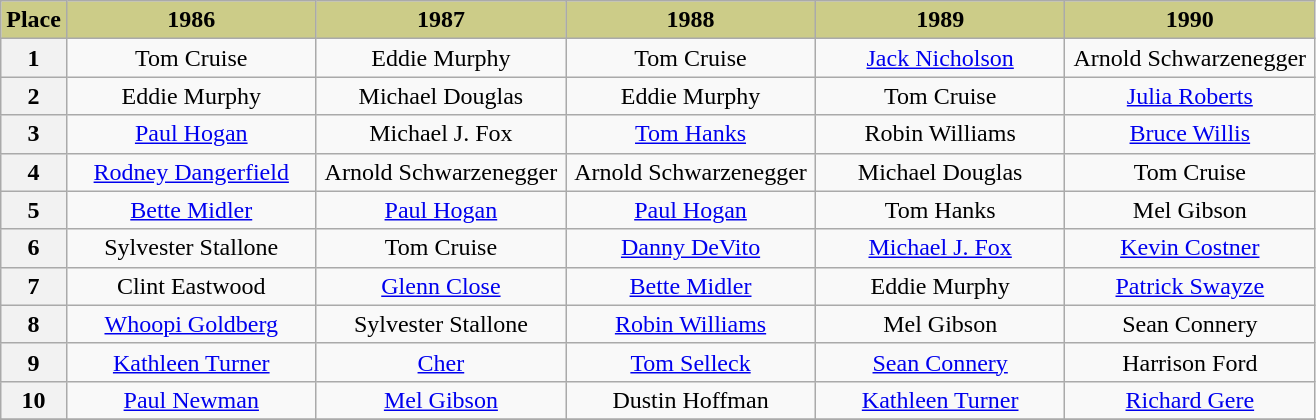<table class="wikitable" style="text-align:center">
<tr>
<th scope="col" style="background:#CC8" width="5%">Place</th>
<th scope="col" style="background:#CC8" width="19%">1986</th>
<th scope="col" style="background:#CC8" width="19%">1987</th>
<th scope="col" style="background:#CC8" width="19%">1988</th>
<th scope="col" style="background:#CC8" width="19%">1989</th>
<th scope="col" style="background:#CC8" width="19%">1990</th>
</tr>
<tr>
<th scope="row">1</th>
<td>Tom Cruise</td>
<td>Eddie Murphy</td>
<td>Tom Cruise</td>
<td><a href='#'>Jack Nicholson</a></td>
<td>Arnold Schwarzenegger</td>
</tr>
<tr>
<th scope="row">2</th>
<td>Eddie Murphy</td>
<td>Michael Douglas</td>
<td>Eddie Murphy</td>
<td>Tom Cruise</td>
<td><a href='#'>Julia Roberts</a></td>
</tr>
<tr>
<th scope="row">3</th>
<td><a href='#'>Paul Hogan</a></td>
<td>Michael J. Fox</td>
<td><a href='#'>Tom Hanks</a></td>
<td>Robin Williams</td>
<td><a href='#'>Bruce Willis</a></td>
</tr>
<tr>
<th scope="row">4</th>
<td><a href='#'>Rodney Dangerfield</a></td>
<td>Arnold Schwarzenegger</td>
<td>Arnold Schwarzenegger</td>
<td>Michael Douglas</td>
<td>Tom Cruise</td>
</tr>
<tr>
<th scope="row">5</th>
<td><a href='#'>Bette Midler</a></td>
<td><a href='#'>Paul Hogan</a></td>
<td><a href='#'>Paul Hogan</a></td>
<td>Tom Hanks</td>
<td>Mel Gibson</td>
</tr>
<tr>
<th scope="row">6</th>
<td>Sylvester Stallone</td>
<td>Tom Cruise</td>
<td><a href='#'>Danny DeVito</a></td>
<td><a href='#'>Michael J. Fox</a></td>
<td><a href='#'>Kevin Costner</a></td>
</tr>
<tr>
<th scope="row">7</th>
<td>Clint Eastwood</td>
<td><a href='#'>Glenn Close</a></td>
<td><a href='#'>Bette Midler</a></td>
<td>Eddie Murphy</td>
<td><a href='#'>Patrick Swayze</a></td>
</tr>
<tr>
<th scope="row">8</th>
<td><a href='#'>Whoopi Goldberg</a></td>
<td>Sylvester Stallone</td>
<td><a href='#'>Robin Williams</a></td>
<td>Mel Gibson</td>
<td>Sean Connery</td>
</tr>
<tr>
<th scope="row">9</th>
<td><a href='#'>Kathleen Turner</a></td>
<td><a href='#'>Cher</a></td>
<td><a href='#'>Tom Selleck</a></td>
<td><a href='#'>Sean Connery</a></td>
<td>Harrison Ford</td>
</tr>
<tr>
<th scope="row">10</th>
<td><a href='#'>Paul Newman</a></td>
<td><a href='#'>Mel Gibson</a></td>
<td>Dustin Hoffman</td>
<td><a href='#'>Kathleen Turner</a></td>
<td><a href='#'>Richard Gere</a></td>
</tr>
<tr>
</tr>
</table>
